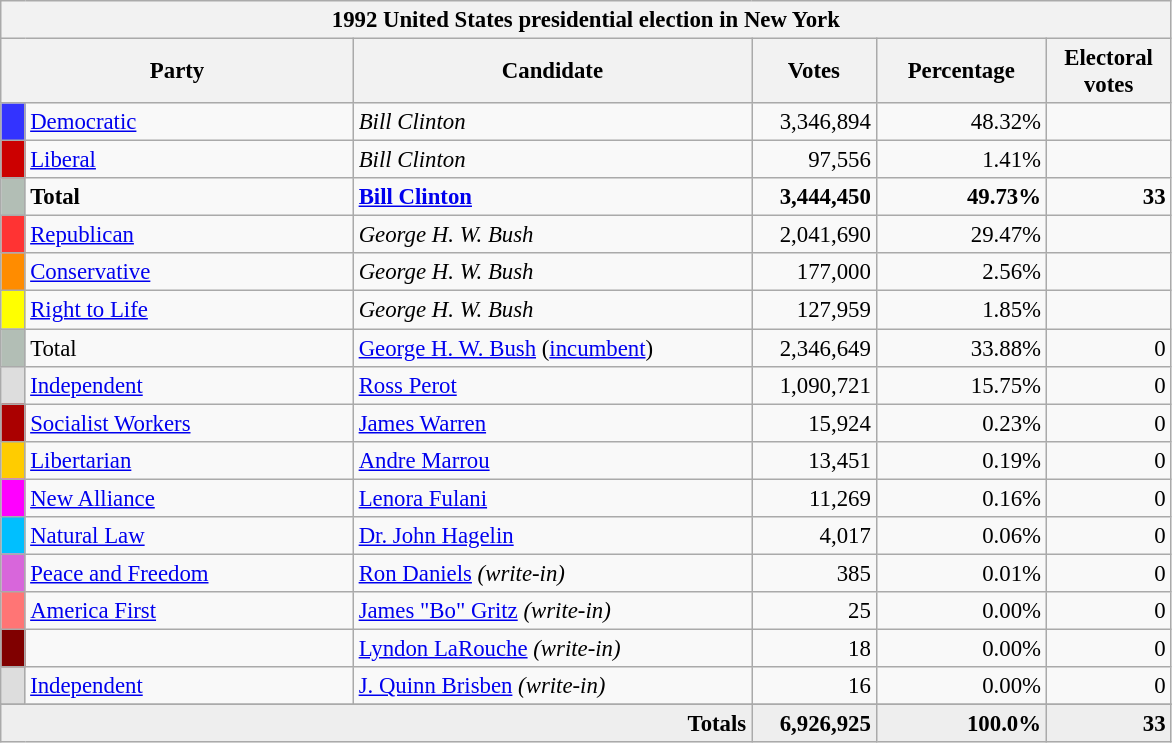<table class="wikitable" style="font-size: 95%;">
<tr>
<th colspan="6">1992 United States presidential election in New York</th>
</tr>
<tr>
<th colspan="2" style="width: 15em">Party</th>
<th style="width: 17em">Candidate</th>
<th style="width: 5em">Votes</th>
<th style="width: 7em">Percentage</th>
<th style="width: 5em">Electoral votes</th>
</tr>
<tr>
<th style="background-color:#3333FF; width: 3px"></th>
<td style="width: 130px"><a href='#'>Democratic</a></td>
<td><em>Bill Clinton</em></td>
<td align="right">3,346,894</td>
<td align="right">48.32%</td>
<td align="right"></td>
</tr>
<tr>
<th style="background-color:#CC0000; width: 3px"></th>
<td style="width: 130px"><a href='#'>Liberal</a></td>
<td><em>Bill Clinton</em></td>
<td align="right">97,556</td>
<td align="right">1.41%</td>
<td align="right"></td>
</tr>
<tr>
<th style="background-color:#B2BEB5; width: 3px"></th>
<td style="width: 130px"><strong>Total</strong></td>
<td><strong><a href='#'>Bill Clinton</a></strong></td>
<td align="right"><strong>3,444,450</strong></td>
<td align="right"><strong>49.73%</strong></td>
<td align="right"><strong>33</strong></td>
</tr>
<tr>
<th style="background-color:#FF3333; width: 3px"></th>
<td style="width: 130px"><a href='#'>Republican</a></td>
<td><em>George H. W. Bush</em></td>
<td align="right">2,041,690</td>
<td align="right">29.47%</td>
<td align="right"></td>
</tr>
<tr>
<th style="background-color:#FF8C00; width: 3px"></th>
<td style="width: 130px"><a href='#'>Conservative</a></td>
<td><em>George H. W. Bush</em></td>
<td align="right">177,000</td>
<td align="right">2.56%</td>
<td align="right"></td>
</tr>
<tr>
<th style="background-color:#FFFF00; width: 3px"></th>
<td style="width: 130px"><a href='#'>Right to Life</a></td>
<td><em>George H. W. Bush</em></td>
<td align="right">127,959</td>
<td align="right">1.85%</td>
<td align="right"></td>
</tr>
<tr>
<th style="background-color:#B2BEB5; width: 3px"></th>
<td style="width: 130px">Total</td>
<td><a href='#'>George H. W. Bush</a> (<a href='#'>incumbent</a>)</td>
<td align="right">2,346,649</td>
<td align="right">33.88%</td>
<td align="right">0</td>
</tr>
<tr>
<th style="background-color:#DDDDDD; width: 3px"></th>
<td style="width: 130px"><a href='#'>Independent</a></td>
<td><a href='#'>Ross Perot</a></td>
<td align="right">1,090,721</td>
<td align="right">15.75%</td>
<td align="right">0</td>
</tr>
<tr>
<th style="background-color:#aa0000; width: 3px"></th>
<td style="width: 130px"><a href='#'>Socialist Workers</a></td>
<td><a href='#'>James Warren</a></td>
<td align="right">15,924</td>
<td align="right">0.23%</td>
<td align="right">0</td>
</tr>
<tr>
<th style="background-color:#FFCC00; width: 3px"></th>
<td style="width: 130px"><a href='#'>Libertarian</a></td>
<td><a href='#'>Andre Marrou</a></td>
<td align="right">13,451</td>
<td align="right">0.19%</td>
<td align="right">0</td>
</tr>
<tr>
<th style="background-color:#FF00FF; width: 3px"></th>
<td style="width: 130px"><a href='#'>New Alliance</a></td>
<td><a href='#'>Lenora Fulani</a></td>
<td align="right">11,269</td>
<td align="right">0.16%</td>
<td align="right">0</td>
</tr>
<tr>
<th style="background-color:#00BFFF; width: 3px"></th>
<td style="width: 130px"><a href='#'>Natural Law</a></td>
<td><a href='#'>Dr. John Hagelin</a></td>
<td align="right">4,017</td>
<td align="right">0.06%</td>
<td align="right">0</td>
</tr>
<tr>
<th style="background-color:#D866DB; width: 3px"></th>
<td style="width: 130px"><a href='#'>Peace and Freedom</a></td>
<td><a href='#'>Ron Daniels</a> <em>(write-in)</em></td>
<td align="right">385</td>
<td align="right">0.01%</td>
<td align="right">0</td>
</tr>
<tr>
<th style="background-color:#FF7575; width: 3px"></th>
<td style="width: 130px"><a href='#'>America First</a></td>
<td><a href='#'>James "Bo" Gritz</a> <em>(write-in)</em></td>
<td align="right">25</td>
<td align="right">0.00%</td>
<td align="right">0</td>
</tr>
<tr>
<th style="background-color:#800000; width: 3px"></th>
<td style="width: 130px"></td>
<td><a href='#'>Lyndon LaRouche</a> <em>(write-in)</em></td>
<td align="right">18</td>
<td align="right">0.00%</td>
<td align="right">0</td>
</tr>
<tr>
<th style="background-color:#DDDDDD; width: 3px"></th>
<td style="width: 130px"><a href='#'>Independent</a></td>
<td><a href='#'>J. Quinn Brisben</a> <em>(write-in)</em></td>
<td align="right">16</td>
<td align="right">0.00%</td>
<td align="right">0</td>
</tr>
<tr>
</tr>
<tr bgcolor="#EEEEEE">
<td colspan="3" align="right"><strong>Totals</strong></td>
<td align="right"><strong>6,926,925</strong></td>
<td align="right"><strong>100.0%</strong></td>
<td align="right"><strong>33</strong></td>
</tr>
</table>
